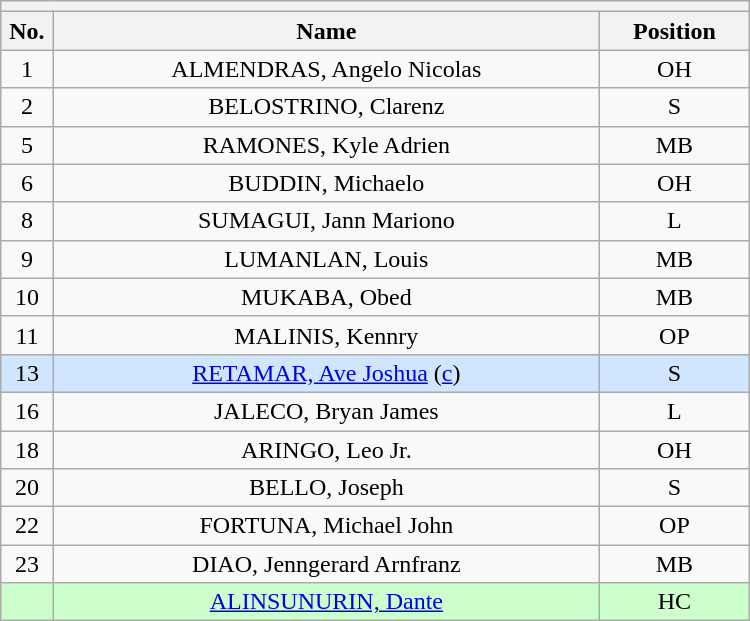<table class="wikitable mw-collapsible mw-collapsed" style="text-align:center; width:500px; border:none">
<tr>
<th style="text-align:center" colspan="3"></th>
</tr>
<tr>
<th style="width:7%">No.</th>
<th>Name</th>
<th style="width:20%">Position</th>
</tr>
<tr>
<td>1</td>
<td>ALMENDRAS, Angelo Nicolas</td>
<td>OH</td>
</tr>
<tr>
<td>2</td>
<td>BELOSTRINO, Clarenz</td>
<td>S</td>
</tr>
<tr>
<td>5</td>
<td>RAMONES, Kyle Adrien</td>
<td>MB</td>
</tr>
<tr>
<td>6</td>
<td>BUDDIN, Michaelo</td>
<td>OH</td>
</tr>
<tr>
<td>8</td>
<td>SUMAGUI, Jann Mariono</td>
<td>L</td>
</tr>
<tr>
<td>9</td>
<td>LUMANLAN, Louis</td>
<td>MB</td>
</tr>
<tr>
<td>10</td>
<td>MUKABA, Obed</td>
<td>MB</td>
</tr>
<tr>
<td>11</td>
<td>MALINIS, Kennry</td>
<td>OP</td>
</tr>
<tr bgcolor=#D0E6FF>
<td>13</td>
<td><a href='#'>RETAMAR, Ave Joshua</a> (<a href='#'>c</a>)</td>
<td>S</td>
</tr>
<tr>
<td>16</td>
<td>JALECO, Bryan James</td>
<td>L</td>
</tr>
<tr>
<td>18</td>
<td>ARINGO, Leo Jr.</td>
<td>OH</td>
</tr>
<tr>
<td>20</td>
<td>BELLO, Joseph</td>
<td>S</td>
</tr>
<tr>
<td>22</td>
<td>FORTUNA, Michael John</td>
<td>OP</td>
</tr>
<tr>
<td>23</td>
<td>DIAO, Jenngerard Arnfranz</td>
<td>MB</td>
</tr>
<tr bgcolor=#CCFFCC>
<td></td>
<td><a href='#'>ALINSUNURIN, Dante</a></td>
<td>HC</td>
</tr>
</table>
